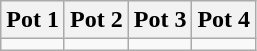<table class="wikitable" style="text-align:left">
<tr>
<th width=25%>Pot 1</th>
<th width=25%>Pot 2</th>
<th width=25%>Pot 3</th>
<th width=25%>Pot 4</th>
</tr>
<tr>
<td></td>
<td></td>
<td></td>
<td></td>
</tr>
</table>
